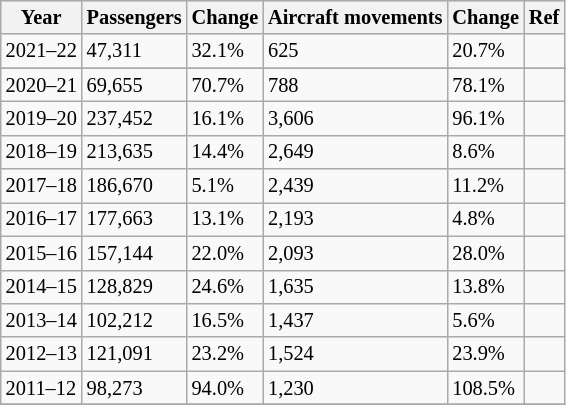<table class="wikitable sortable" style="font-size: 85%" width= align=>
<tr style="background:lightgrey;">
<th>Year</th>
<th>Passengers</th>
<th>Change</th>
<th>Aircraft movements</th>
<th>Change</th>
<th>Ref</th>
</tr>
<tr>
<td>2021–22</td>
<td>47,311</td>
<td> 32.1%</td>
<td>625</td>
<td> 20.7%</td>
<td></td>
</tr>
<tr>
</tr>
<tr>
<td>2020–21</td>
<td>69,655</td>
<td> 70.7%</td>
<td>788</td>
<td> 78.1%</td>
<td></td>
</tr>
<tr>
<td>2019–20</td>
<td>237,452</td>
<td> 16.1%</td>
<td>3,606</td>
<td> 96.1%</td>
<td></td>
</tr>
<tr>
<td>2018–19</td>
<td>213,635</td>
<td> 14.4%</td>
<td>2,649</td>
<td> 8.6%</td>
<td></td>
</tr>
<tr>
<td>2017–18</td>
<td>186,670</td>
<td> 5.1%</td>
<td>2,439</td>
<td> 11.2%</td>
<td></td>
</tr>
<tr>
<td>2016–17</td>
<td>177,663</td>
<td> 13.1%</td>
<td>2,193</td>
<td> 4.8%</td>
<td></td>
</tr>
<tr>
<td>2015–16</td>
<td>157,144</td>
<td> 22.0%</td>
<td>2,093</td>
<td> 28.0%</td>
<td></td>
</tr>
<tr>
<td>2014–15</td>
<td>128,829</td>
<td> 24.6%</td>
<td>1,635</td>
<td> 13.8%</td>
<td></td>
</tr>
<tr>
<td>2013–14</td>
<td>102,212</td>
<td> 16.5%</td>
<td>1,437</td>
<td> 5.6%</td>
<td></td>
</tr>
<tr>
<td>2012–13</td>
<td>121,091</td>
<td> 23.2%</td>
<td>1,524</td>
<td> 23.9%</td>
<td></td>
</tr>
<tr>
<td>2011–12</td>
<td>98,273</td>
<td> 94.0%</td>
<td>1,230</td>
<td> 108.5%</td>
<td></td>
</tr>
<tr>
</tr>
</table>
